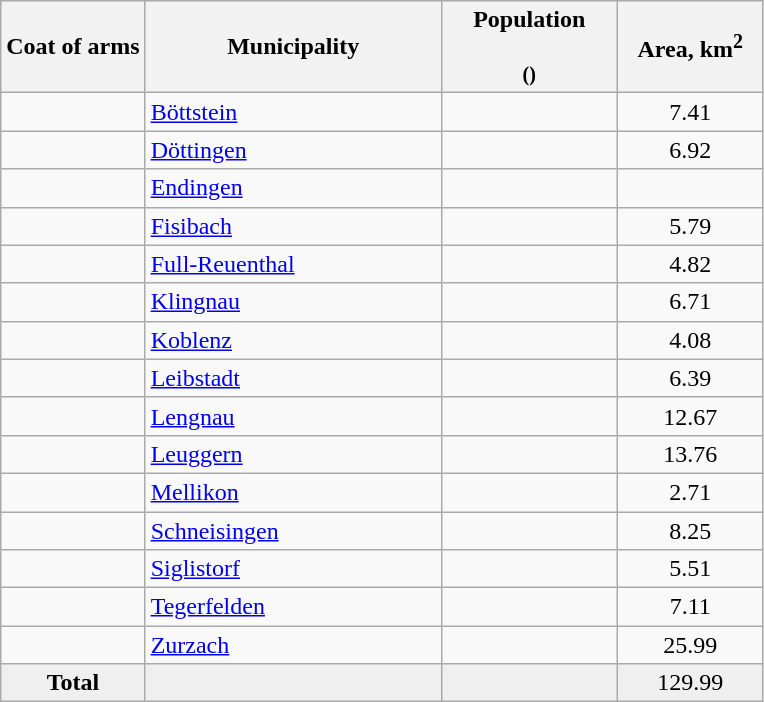<table class="wikitable">
<tr>
<th>Coat of arms</th>
<th width="190">Municipality</th>
<th width="110">Population<br><small><br>()</small></th>
<th width="90">Area, km<sup>2</sup></th>
</tr>
<tr>
<td></td>
<td><a href='#'>Böttstein</a></td>
<td align="center"></td>
<td align="center">7.41</td>
</tr>
<tr>
<td></td>
<td><a href='#'>Döttingen</a></td>
<td align="center"></td>
<td align="center">6.92</td>
</tr>
<tr>
<td></td>
<td><a href='#'>Endingen</a></td>
<td align="center"></td>
<td align="center"></td>
</tr>
<tr>
<td></td>
<td><a href='#'>Fisibach</a></td>
<td align="center"></td>
<td align="center">5.79</td>
</tr>
<tr>
<td></td>
<td><a href='#'>Full-Reuenthal</a></td>
<td align="center"></td>
<td align="center">4.82</td>
</tr>
<tr>
<td></td>
<td><a href='#'>Klingnau</a></td>
<td align="center"></td>
<td align="center">6.71</td>
</tr>
<tr>
<td></td>
<td><a href='#'>Koblenz</a></td>
<td align="center"></td>
<td align="center">4.08</td>
</tr>
<tr>
<td></td>
<td><a href='#'>Leibstadt</a></td>
<td align="center"></td>
<td align="center">6.39</td>
</tr>
<tr>
<td></td>
<td><a href='#'>Lengnau</a></td>
<td align="center"></td>
<td align="center">12.67</td>
</tr>
<tr>
<td></td>
<td><a href='#'>Leuggern</a></td>
<td align="center"></td>
<td align="center">13.76</td>
</tr>
<tr>
<td></td>
<td><a href='#'>Mellikon</a></td>
<td align="center"></td>
<td align="center">2.71</td>
</tr>
<tr>
<td></td>
<td><a href='#'>Schneisingen</a></td>
<td align="center"></td>
<td align="center">8.25</td>
</tr>
<tr>
<td></td>
<td><a href='#'>Siglistorf</a></td>
<td align="center"></td>
<td align="center">5.51</td>
</tr>
<tr>
<td></td>
<td><a href='#'>Tegerfelden</a></td>
<td align="center"></td>
<td align="center">7.11</td>
</tr>
<tr>
<td></td>
<td><a href='#'>Zurzach</a></td>
<td align="center"></td>
<td align="center">25.99</td>
</tr>
<tr>
<td align=center bgcolor="#EFEFEF"><strong>Total</strong></td>
<td bgcolor="#EFEFEF"></td>
<td align="center" bgcolor="#EFEFEF"></td>
<td align=center bgcolor="#EFEFEF">129.99</td>
</tr>
</table>
